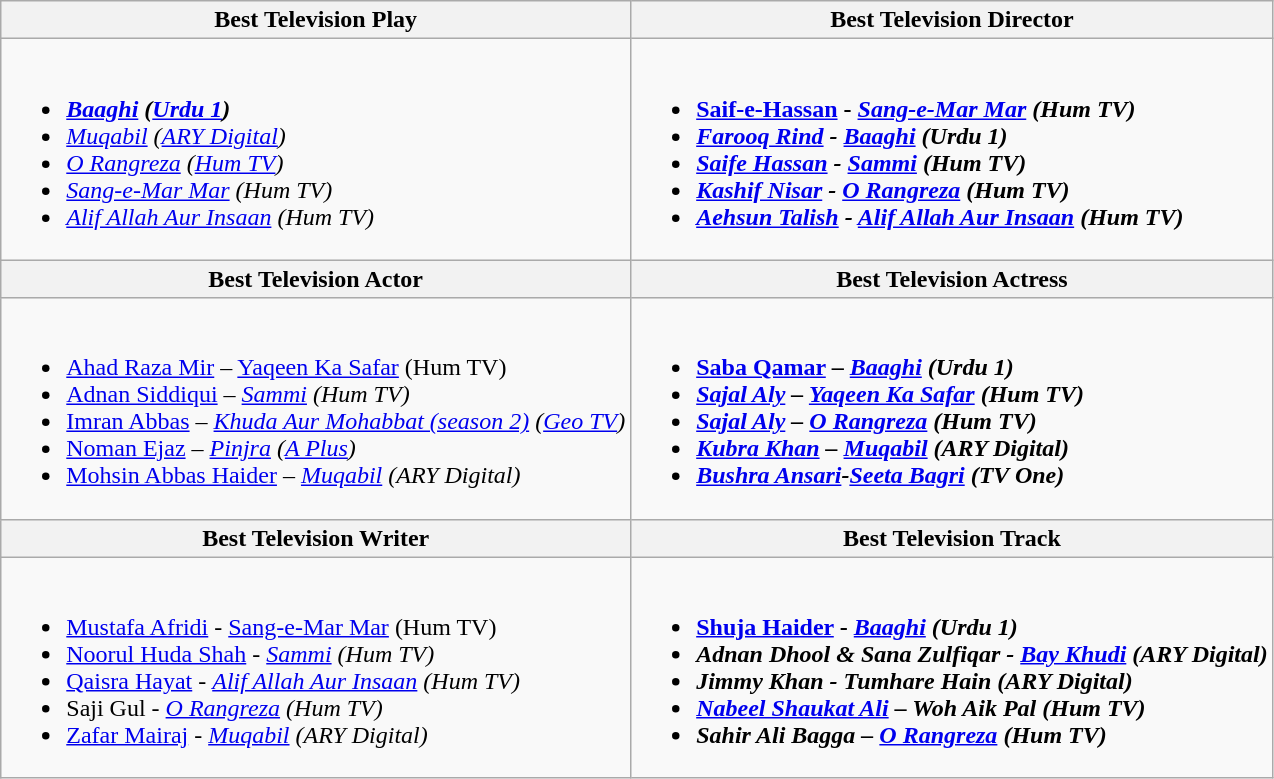<table class=wikitable style="width=100%">
<tr>
<th style="width=50%">Best Television Play</th>
<th style="width=50%">Best Television Director</th>
</tr>
<tr>
<td valign="top"><br><ul><li><strong><em><a href='#'>Baaghi</a> (<a href='#'>Urdu 1</a>)</em></strong></li><li><em><a href='#'>Muqabil</a> (<a href='#'>ARY Digital</a>)</em></li><li><em><a href='#'>O Rangreza</a> (<a href='#'>Hum TV</a>)</em></li><li><em><a href='#'>Sang-e-Mar Mar</a> (Hum TV)</em></li><li><em><a href='#'>Alif Allah Aur Insaan</a> (Hum TV)</em></li></ul></td>
<td valign="top"><br><ul><li><strong><a href='#'>Saif-e-Hassan</a> - <em><a href='#'>Sang-e-Mar Mar</a> (Hum TV)<strong><em></li><li><a href='#'>Farooq Rind</a> - </em><a href='#'>Baaghi</a> (Urdu 1)<em></li><li><a href='#'>Saife Hassan</a> - </em><a href='#'>Sammi</a> (Hum TV)<em></li><li><a href='#'>Kashif Nisar</a> - </em><a href='#'>O Rangreza</a> (Hum TV)<em></li><li><a href='#'>Aehsun Talish</a> - </em><a href='#'>Alif Allah Aur Insaan</a> (Hum TV)<em></li></ul></td>
</tr>
<tr>
<th style="width=50%">Best Television Actor</th>
<th style="width=50%">Best Television Actress</th>
</tr>
<tr>
<td valign="top"><br><ul><li></strong><a href='#'>Ahad Raza Mir</a> – </em><a href='#'>Yaqeen Ka Safar</a> (Hum TV)</em></strong></li><li><a href='#'>Adnan Siddiqui</a> – <em><a href='#'>Sammi</a> (Hum TV)</em></li><li><a href='#'>Imran Abbas</a> – <em><a href='#'>Khuda Aur Mohabbat (season 2)</a> (<a href='#'>Geo TV</a>)</em></li><li><a href='#'>Noman Ejaz</a> – <em><a href='#'>Pinjra</a> (<a href='#'>A Plus</a>)</em></li><li><a href='#'>Mohsin Abbas Haider</a> – <em><a href='#'>Muqabil</a> (ARY Digital)</em></li></ul></td>
<td valign="top"><br><ul><li><strong><a href='#'>Saba Qamar</a> – <em><a href='#'>Baaghi</a> (Urdu 1)<strong><em></li><li><a href='#'>Sajal Aly</a> – </em><a href='#'>Yaqeen Ka Safar</a> (Hum TV)<em></li><li><a href='#'>Sajal Aly</a> – </em><a href='#'>O Rangreza</a> (Hum TV)<em></li><li><a href='#'>Kubra Khan</a> – </em><a href='#'>Muqabil</a> (ARY Digital)<em></li><li><a href='#'>Bushra Ansari</a>-</em><a href='#'>Seeta Bagri</a> (TV One)<em></li></ul></td>
</tr>
<tr>
<th style="width=50%">Best Television Writer</th>
<th style="width=50%">Best Television Track</th>
</tr>
<tr>
<td valign="top"><br><ul><li></strong><a href='#'>Mustafa Afridi</a> - </em><a href='#'>Sang-e-Mar Mar</a> (Hum TV)</em></strong></li><li><a href='#'>Noorul Huda Shah</a> - <em><a href='#'>Sammi</a> (Hum TV)</em></li><li><a href='#'>Qaisra Hayat</a> - <em><a href='#'>Alif Allah Aur Insaan</a> (Hum TV)</em></li><li>Saji Gul - <em><a href='#'>O Rangreza</a> (Hum TV)</em></li><li><a href='#'>Zafar Mairaj</a> - <em><a href='#'>Muqabil</a> (ARY Digital)</em></li></ul></td>
<td valign="top"><br><ul><li><strong><a href='#'>Shuja Haider</a> - <em><a href='#'>Baaghi</a> (Urdu 1)<strong><em></li><li>Adnan Dhool & Sana Zulfiqar - </em><a href='#'>Bay Khudi</a> (ARY Digital)<em></li><li>Jimmy Khan - </em>Tumhare Hain (ARY Digital)<em></li><li><a href='#'>Nabeel Shaukat Ali</a> – </em>Woh Aik Pal (Hum TV)<em></li><li>Sahir Ali Bagga – </em><a href='#'>O Rangreza</a> (Hum TV)<em></li></ul></td>
</tr>
</table>
